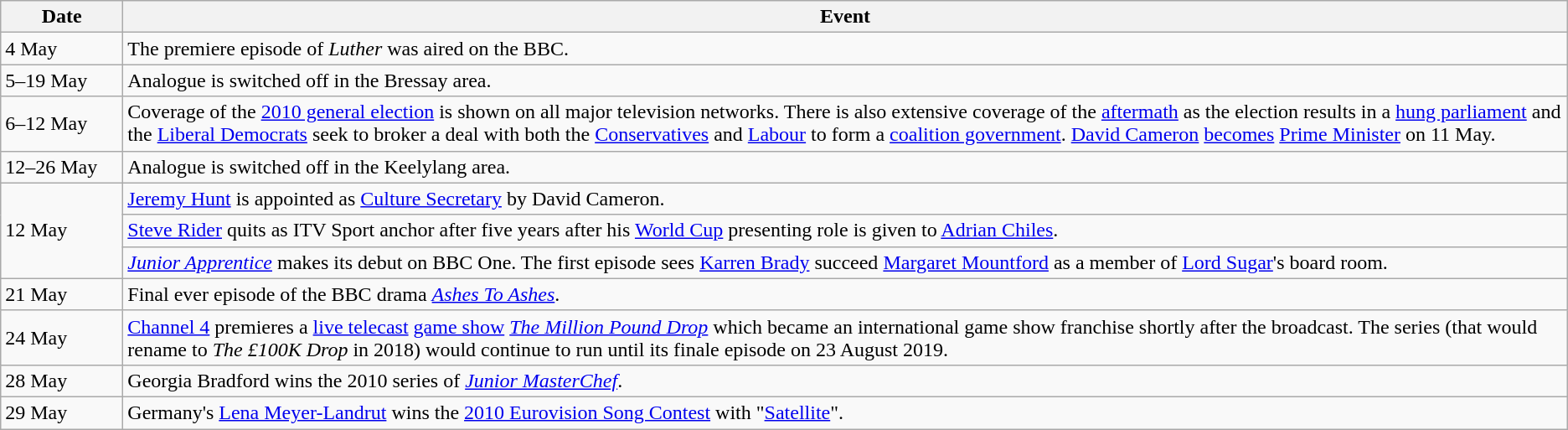<table class="wikitable">
<tr>
<th width=90>Date</th>
<th>Event</th>
</tr>
<tr>
<td>4 May</td>
<td>The premiere episode of <em>Luther</em> was aired on the BBC.</td>
</tr>
<tr>
<td>5–19 May</td>
<td>Analogue is switched off in the Bressay area.</td>
</tr>
<tr>
<td>6–12 May</td>
<td>Coverage of the <a href='#'>2010 general election</a> is shown on all major television networks. There is also extensive coverage of the <a href='#'>aftermath</a> as the election results in a <a href='#'>hung parliament</a> and the <a href='#'>Liberal Democrats</a> seek to broker a deal with both the <a href='#'>Conservatives</a> and <a href='#'>Labour</a> to form a <a href='#'>coalition government</a>. <a href='#'>David Cameron</a> <a href='#'>becomes</a> <a href='#'>Prime Minister</a> on 11 May.</td>
</tr>
<tr>
<td>12–26 May</td>
<td>Analogue is switched off in the Keelylang area.</td>
</tr>
<tr>
<td rowspan=3>12 May</td>
<td><a href='#'>Jeremy Hunt</a> is appointed as <a href='#'>Culture Secretary</a> by David Cameron.</td>
</tr>
<tr>
<td><a href='#'>Steve Rider</a> quits as ITV Sport anchor after five years after his <a href='#'>World Cup</a> presenting role is given to <a href='#'>Adrian Chiles</a>.</td>
</tr>
<tr>
<td><em><a href='#'>Junior Apprentice</a></em> makes its debut on BBC One. The first episode sees <a href='#'>Karren Brady</a> succeed <a href='#'>Margaret Mountford</a> as a member of <a href='#'>Lord Sugar</a>'s board room.</td>
</tr>
<tr>
<td>21 May</td>
<td>Final ever episode of the BBC drama <em><a href='#'>Ashes To Ashes</a></em>.</td>
</tr>
<tr>
<td>24 May</td>
<td><a href='#'>Channel 4</a> premieres a <a href='#'>live telecast</a> <a href='#'>game show</a> <em><a href='#'>The Million Pound Drop</a></em> which became an international game show franchise shortly after the broadcast. The series (that would rename to <em>The £100K Drop</em> in 2018) would continue to run until its finale episode on 23 August 2019.</td>
</tr>
<tr>
<td>28 May</td>
<td>Georgia Bradford wins the 2010 series of <em><a href='#'>Junior MasterChef</a></em>.</td>
</tr>
<tr>
<td>29 May</td>
<td>Germany's <a href='#'>Lena Meyer-Landrut</a> wins the <a href='#'>2010 Eurovision Song Contest</a> with "<a href='#'>Satellite</a>".</td>
</tr>
</table>
